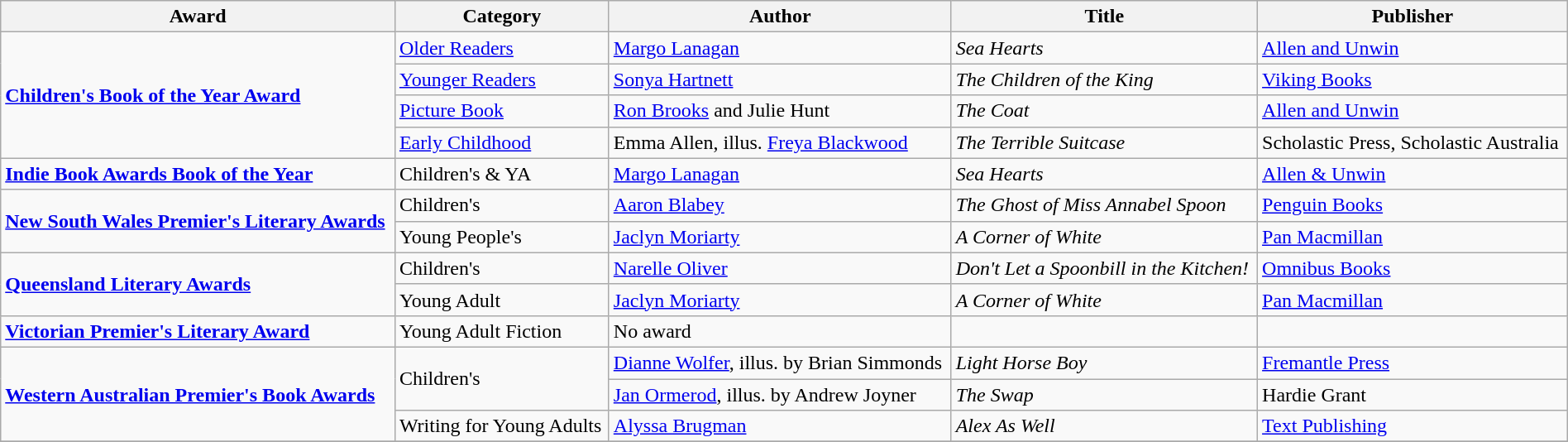<table class="wikitable" width=100%>
<tr>
<th>Award</th>
<th>Category</th>
<th>Author</th>
<th>Title</th>
<th>Publisher</th>
</tr>
<tr>
<td rowspan=4><strong><a href='#'>Children's Book of the Year Award</a></strong></td>
<td><a href='#'>Older Readers</a></td>
<td><a href='#'>Margo Lanagan</a></td>
<td><em>Sea Hearts</em></td>
<td><a href='#'>Allen and Unwin</a></td>
</tr>
<tr>
<td><a href='#'>Younger Readers</a></td>
<td><a href='#'>Sonya Hartnett</a></td>
<td><em>The Children of the King</em></td>
<td><a href='#'>Viking Books</a></td>
</tr>
<tr>
<td><a href='#'>Picture Book</a></td>
<td><a href='#'>Ron Brooks</a> and Julie Hunt</td>
<td><em>The Coat</em></td>
<td><a href='#'>Allen and Unwin</a></td>
</tr>
<tr>
<td><a href='#'>Early Childhood</a></td>
<td>Emma Allen, illus. <a href='#'>Freya Blackwood</a></td>
<td><em>The Terrible Suitcase</em></td>
<td>Scholastic Press, Scholastic Australia</td>
</tr>
<tr>
<td><strong><a href='#'>Indie Book Awards Book of the Year</a></strong></td>
<td>Children's & YA</td>
<td><a href='#'>Margo Lanagan</a></td>
<td><em>Sea Hearts</em></td>
<td><a href='#'>Allen & Unwin</a></td>
</tr>
<tr>
<td rowspan=2><strong><a href='#'>New South Wales Premier's Literary Awards</a></strong></td>
<td>Children's</td>
<td><a href='#'>Aaron Blabey</a></td>
<td><em>The Ghost of Miss Annabel Spoon</em></td>
<td><a href='#'>Penguin Books</a></td>
</tr>
<tr>
<td>Young People's</td>
<td><a href='#'>Jaclyn Moriarty</a></td>
<td><em>A Corner of White</em></td>
<td><a href='#'>Pan Macmillan</a></td>
</tr>
<tr>
<td rowspan=2><strong><a href='#'>Queensland Literary Awards</a></strong></td>
<td>Children's</td>
<td><a href='#'>Narelle Oliver</a></td>
<td><em>Don't Let a Spoonbill in the Kitchen!</em></td>
<td><a href='#'>Omnibus Books</a></td>
</tr>
<tr>
<td>Young Adult</td>
<td><a href='#'>Jaclyn Moriarty</a></td>
<td><em>A Corner of White</em></td>
<td><a href='#'>Pan Macmillan</a></td>
</tr>
<tr>
<td><strong><a href='#'>Victorian Premier's Literary Award</a></strong></td>
<td>Young Adult Fiction</td>
<td>No award</td>
<td></td>
<td></td>
</tr>
<tr>
<td rowspan=3><strong><a href='#'>Western Australian Premier's Book Awards</a></strong></td>
<td rowspan=2>Children's</td>
<td><a href='#'>Dianne Wolfer</a>, illus. by Brian Simmonds</td>
<td><em>Light Horse Boy</em></td>
<td><a href='#'>Fremantle Press</a></td>
</tr>
<tr>
<td><a href='#'>Jan Ormerod</a>, illus. by Andrew Joyner</td>
<td><em>The Swap</em></td>
<td>Hardie Grant</td>
</tr>
<tr>
<td>Writing for Young Adults</td>
<td><a href='#'>Alyssa Brugman</a></td>
<td><em>Alex As Well</em></td>
<td><a href='#'>Text Publishing</a></td>
</tr>
<tr>
</tr>
</table>
